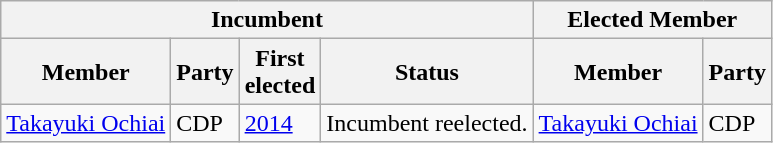<table class="wikitable sortable">
<tr>
<th colspan=4>Incumbent</th>
<th colspan=2>Elected Member</th>
</tr>
<tr>
<th>Member</th>
<th>Party</th>
<th>First<br>elected</th>
<th>Status</th>
<th>Member</th>
<th>Party</th>
</tr>
<tr>
<td><a href='#'>Takayuki Ochiai</a></td>
<td>CDP</td>
<td><a href='#'>2014</a></td>
<td>Incumbent reelected.</td>
<td><a href='#'>Takayuki Ochiai</a></td>
<td>CDP</td>
</tr>
</table>
